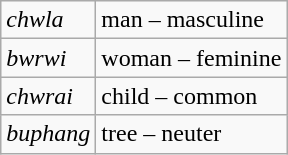<table class="wikitable" border="1">
<tr>
<td><em>chwla</em></td>
<td>man – masculine</td>
</tr>
<tr>
<td><em>bwrwi</em></td>
<td>woman – feminine</td>
</tr>
<tr>
<td><em>chwrai</em></td>
<td>child – common</td>
</tr>
<tr>
<td><em>buphang</em></td>
<td>tree – neuter</td>
</tr>
</table>
